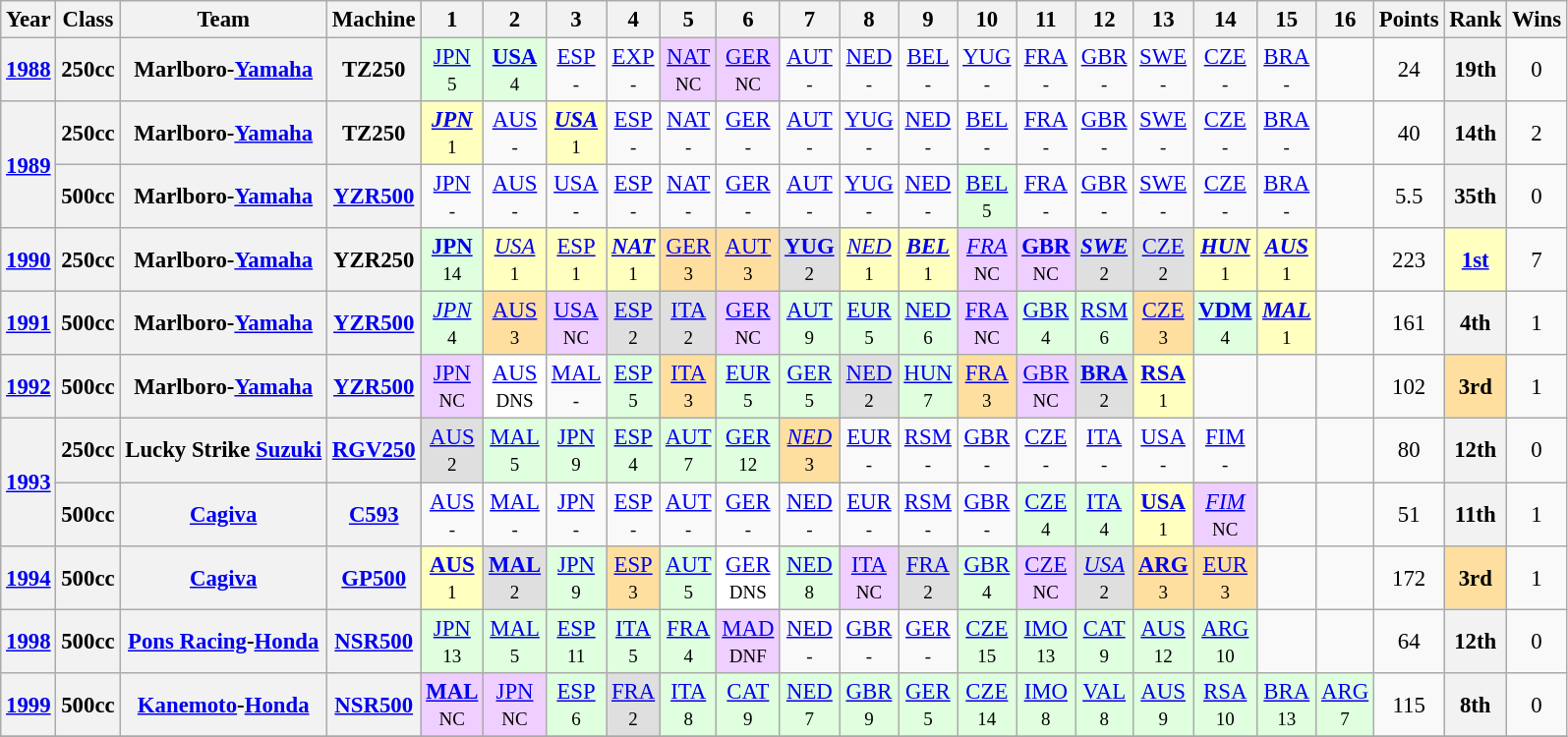<table class="wikitable" style="text-align:center; font-size:95%">
<tr>
<th>Year</th>
<th>Class</th>
<th>Team</th>
<th>Machine</th>
<th>1</th>
<th>2</th>
<th>3</th>
<th>4</th>
<th>5</th>
<th>6</th>
<th>7</th>
<th>8</th>
<th>9</th>
<th>10</th>
<th>11</th>
<th>12</th>
<th>13</th>
<th>14</th>
<th>15</th>
<th>16</th>
<th>Points</th>
<th>Rank</th>
<th>Wins</th>
</tr>
<tr>
<th><a href='#'>1988</a></th>
<th>250cc</th>
<th>Marlboro-<a href='#'>Yamaha</a></th>
<th>TZ250</th>
<td style="background:#DFFFDF;"><a href='#'>JPN</a><br><small>5</small></td>
<td style="background:#DFFFDF;"><strong><a href='#'>USA</a></strong><br><small>4</small></td>
<td><a href='#'>ESP</a><br><small>-</small></td>
<td><a href='#'>EXP</a><br><small>-</small></td>
<td style="background:#EFCFFF;"><a href='#'>NAT</a><br><small>NC</small></td>
<td style="background:#EFCFFF;"><a href='#'>GER</a><br><small>NC</small></td>
<td><a href='#'>AUT</a><br><small>-</small></td>
<td><a href='#'>NED</a><br><small>-</small></td>
<td><a href='#'>BEL</a><br><small>-</small></td>
<td><a href='#'>YUG</a><br><small>-</small></td>
<td><a href='#'>FRA</a><br><small>-</small></td>
<td><a href='#'>GBR</a><br><small>-</small></td>
<td><a href='#'>SWE</a><br><small>-</small></td>
<td><a href='#'>CZE</a><br><small>-</small></td>
<td><a href='#'>BRA</a><br><small>-</small></td>
<td></td>
<td>24</td>
<th>19th</th>
<td>0</td>
</tr>
<tr>
<th rowspan=2><a href='#'>1989</a></th>
<th>250cc</th>
<th>Marlboro-<a href='#'>Yamaha</a></th>
<th>TZ250</th>
<td style="background:#FFFFBF;"><strong><em><a href='#'>JPN</a></em></strong><br><small>1</small></td>
<td><a href='#'>AUS</a><br><small>-</small></td>
<td style="background:#FFFFBF;"><strong><em><a href='#'>USA</a></em></strong><br><small>1</small></td>
<td><a href='#'>ESP</a><br><small>-</small></td>
<td><a href='#'>NAT</a><br><small>-</small></td>
<td><a href='#'>GER</a><br><small>-</small></td>
<td><a href='#'>AUT</a><br><small>-</small></td>
<td><a href='#'>YUG</a><br><small>-</small></td>
<td><a href='#'>NED</a><br><small>-</small></td>
<td><a href='#'>BEL</a><br><small>-</small></td>
<td><a href='#'>FRA</a><br><small>-</small></td>
<td><a href='#'>GBR</a><br><small>-</small></td>
<td><a href='#'>SWE</a><br><small>-</small></td>
<td><a href='#'>CZE</a><br><small>-</small></td>
<td><a href='#'>BRA</a><br><small>-</small></td>
<td></td>
<td>40</td>
<th>14th</th>
<td>2</td>
</tr>
<tr>
<th>500cc</th>
<th>Marlboro-<a href='#'>Yamaha</a></th>
<th><a href='#'>YZR500</a></th>
<td><a href='#'>JPN</a><br><small>-</small></td>
<td><a href='#'>AUS</a><br><small>-</small></td>
<td><a href='#'>USA</a><br><small>-</small></td>
<td><a href='#'>ESP</a><br><small>-</small></td>
<td><a href='#'>NAT</a><br><small>-</small></td>
<td><a href='#'>GER</a><br><small>-</small></td>
<td><a href='#'>AUT</a><br><small>-</small></td>
<td><a href='#'>YUG</a><br><small>-</small></td>
<td><a href='#'>NED</a><br><small>-</small></td>
<td style="background:#DFFFDF;"><a href='#'>BEL</a><br><small>5</small></td>
<td><a href='#'>FRA</a><br><small>-</small></td>
<td><a href='#'>GBR</a><br><small>-</small></td>
<td><a href='#'>SWE</a><br><small>-</small></td>
<td><a href='#'>CZE</a><br><small>-</small></td>
<td><a href='#'>BRA</a><br><small>-</small></td>
<td></td>
<td>5.5</td>
<th>35th</th>
<td>0</td>
</tr>
<tr>
<th><a href='#'>1990</a></th>
<th>250cc</th>
<th>Marlboro-<a href='#'>Yamaha</a></th>
<th>YZR250</th>
<td style="background:#DFFFDF;"><strong><a href='#'>JPN</a></strong><br><small>14</small></td>
<td style="background:#FFFFBF;"><em><a href='#'>USA</a></em><br><small>1</small></td>
<td style="background:#FFFFBF;"><a href='#'>ESP</a><br><small>1</small></td>
<td style="background:#FFFFBF;"><strong><em><a href='#'>NAT</a></em></strong><br><small>1</small></td>
<td style="background:#FFDF9F;"><a href='#'>GER</a><br><small>3</small></td>
<td style="background:#FFDF9F;"><a href='#'>AUT</a><br><small>3</small></td>
<td style="background:#DFDFDF;"><strong><a href='#'>YUG</a></strong><br><small>2</small></td>
<td style="background:#FFFFBF;"><em><a href='#'>NED</a></em><br><small>1</small></td>
<td style="background:#FFFFBF;"><strong><em><a href='#'>BEL</a></em></strong><br><small>1</small></td>
<td style="background:#EFCFFF;"><em><a href='#'>FRA</a></em><br><small>NC</small></td>
<td style="background:#EFCFFF;"><strong><a href='#'>GBR</a></strong><br><small>NC</small></td>
<td style="background:#DFDFDF;"><strong><em><a href='#'>SWE</a></em></strong><br><small>2</small></td>
<td style="background:#DFDFDF;"><a href='#'>CZE</a><br><small>2</small></td>
<td style="background:#FFFFBF;"><strong><em><a href='#'>HUN</a></em></strong><br><small>1</small></td>
<td style="background:#FFFFBF;"><strong><em><a href='#'>AUS</a></em></strong><br><small>1</small></td>
<td></td>
<td>223</td>
<td style="background:#FFFFBF;"><strong><a href='#'>1st</a></strong></td>
<td>7</td>
</tr>
<tr>
<th><a href='#'>1991</a></th>
<th>500cc</th>
<th>Marlboro-<a href='#'>Yamaha</a></th>
<th><a href='#'>YZR500</a></th>
<td style="background:#DFFFDF;"><em><a href='#'>JPN</a></em><br><small>4</small></td>
<td style="background:#FFDF9F;"><a href='#'>AUS</a><br><small>3</small></td>
<td style="background:#EFCFFF;"><a href='#'>USA</a><br><small>NC</small></td>
<td style="background:#DFDFDF;"><a href='#'>ESP</a><br><small>2</small></td>
<td style="background:#DFDFDF;"><a href='#'>ITA</a><br><small>2</small></td>
<td style="background:#EFCFFF;"><a href='#'>GER</a><br><small>NC</small></td>
<td style="background:#DFFFDF;"><a href='#'>AUT</a><br><small>9</small></td>
<td style="background:#DFFFDF;"><a href='#'>EUR</a><br><small>5</small></td>
<td style="background:#DFFFDF;"><a href='#'>NED</a><br><small>6</small></td>
<td style="background:#EFCFFF;"><a href='#'>FRA</a><br><small>NC</small></td>
<td style="background:#DFFFDF;"><a href='#'>GBR</a><br><small>4</small></td>
<td style="background:#DFFFDF;"><a href='#'>RSM</a><br><small>6</small></td>
<td style="background:#FFDF9F;"><a href='#'>CZE</a><br><small>3</small></td>
<td style="background:#DFFFDF;"><strong><a href='#'>VDM</a></strong><br><small>4</small></td>
<td style="background:#FFFFBF;"><strong><em><a href='#'>MAL</a></em></strong><br><small>1</small></td>
<td></td>
<td>161</td>
<th>4th</th>
<td>1</td>
</tr>
<tr>
<th><a href='#'>1992</a></th>
<th>500cc</th>
<th>Marlboro-<a href='#'>Yamaha</a></th>
<th><a href='#'>YZR500</a></th>
<td style="background:#EFCFFF;"><a href='#'>JPN</a><br><small>NC</small></td>
<td style="background:#ffffff;"><a href='#'>AUS</a><br><small>DNS</small></td>
<td><a href='#'>MAL</a><br><small>-</small></td>
<td style="background:#DFFFDF;"><a href='#'>ESP</a><br><small>5</small></td>
<td style="background:#FFDF9F;"><a href='#'>ITA</a><br><small>3</small></td>
<td style="background:#DFFFDF;"><a href='#'>EUR</a><br><small>5</small></td>
<td style="background:#DFFFDF;"><a href='#'>GER</a><br><small>5</small></td>
<td style="background:#DFDFDF;"><a href='#'>NED</a><br><small>2</small></td>
<td style="background:#DFFFDF;"><a href='#'>HUN</a><br><small>7</small></td>
<td style="background:#FFDF9F;"><a href='#'>FRA</a><br><small>3</small></td>
<td style="background:#EFCFFF;"><a href='#'>GBR</a><br><small>NC</small></td>
<td style="background:#DFDFDF;"><strong><a href='#'>BRA</a></strong><br><small>2</small></td>
<td style="background:#FFFFBF;"><strong><a href='#'>RSA</a></strong><br><small>1</small></td>
<td></td>
<td></td>
<td></td>
<td>102</td>
<td style="background:#FFDF9F;"><strong>3rd</strong></td>
<td>1</td>
</tr>
<tr>
<th rowspan=2><a href='#'>1993</a></th>
<th>250cc</th>
<th>Lucky Strike <a href='#'>Suzuki</a></th>
<th><a href='#'>RGV250</a></th>
<td style="background:#DFDFDF;"><a href='#'>AUS</a><br><small>2</small></td>
<td style="background:#DFFFDF;"><a href='#'>MAL</a><br><small>5</small></td>
<td style="background:#DFFFDF;"><a href='#'>JPN</a><br><small>9</small></td>
<td style="background:#DFFFDF;"><a href='#'>ESP</a><br><small>4</small></td>
<td style="background:#DFFFDF;"><a href='#'>AUT</a><br><small>7</small></td>
<td style="background:#DFFFDF;"><a href='#'>GER</a><br><small>12</small></td>
<td style="background:#FFDF9F;"><em><a href='#'>NED</a></em><br><small>3</small></td>
<td><a href='#'>EUR</a><br><small>-</small></td>
<td><a href='#'>RSM</a><br><small>-</small></td>
<td><a href='#'>GBR</a><br><small>-</small></td>
<td><a href='#'>CZE</a><br><small>-</small></td>
<td><a href='#'>ITA</a><br><small>-</small></td>
<td><a href='#'>USA</a><br><small>-</small></td>
<td><a href='#'>FIM</a><br><small>-</small></td>
<td></td>
<td></td>
<td>80</td>
<th>12th</th>
<td>0</td>
</tr>
<tr>
<th>500cc</th>
<th><a href='#'>Cagiva</a></th>
<th><a href='#'>C593</a></th>
<td><a href='#'>AUS</a><br><small>-</small></td>
<td><a href='#'>MAL</a><br><small>-</small></td>
<td><a href='#'>JPN</a><br><small>-</small></td>
<td><a href='#'>ESP</a><br><small>-</small></td>
<td><a href='#'>AUT</a><br><small>-</small></td>
<td><a href='#'>GER</a><br><small>-</small></td>
<td><a href='#'>NED</a><br><small>-</small></td>
<td><a href='#'>EUR</a><br><small>-</small></td>
<td><a href='#'>RSM</a><br><small>-</small></td>
<td><a href='#'>GBR</a><br><small>-</small></td>
<td style="background:#DFFFDF;"><a href='#'>CZE</a><br><small>4</small></td>
<td style="background:#DFFFDF;"><a href='#'>ITA</a><br><small>4</small></td>
<td style="background:#FFFFBF;"><strong><a href='#'>USA</a></strong><br><small>1</small></td>
<td style="background:#EFCFFF;"><em><a href='#'>FIM</a></em><br><small>NC</small></td>
<td></td>
<td></td>
<td>51</td>
<th>11th</th>
<td>1</td>
</tr>
<tr>
<th><a href='#'>1994</a></th>
<th>500cc</th>
<th><a href='#'>Cagiva</a></th>
<th><a href='#'>GP500</a></th>
<td style="background:#FFFFBF;"><strong><a href='#'>AUS</a></strong><br><small>1</small></td>
<td style="background:#DFDFDF;"><strong><a href='#'>MAL</a></strong><br><small>2</small></td>
<td style="background:#DFFFDF;"><a href='#'>JPN</a><br><small>9</small></td>
<td style="background:#FFDF9F;"><a href='#'>ESP</a><br><small>3</small></td>
<td style="background:#DFFFDF;"><a href='#'>AUT</a><br><small>5</small></td>
<td style="background:#FFFFFF;"><a href='#'>GER</a><br><small>DNS</small></td>
<td style="background:#DFFFDF;"><a href='#'>NED</a><br><small>8</small></td>
<td style="background:#EFCFFF;"><a href='#'>ITA</a><br><small>NC</small></td>
<td style="background:#DFDFDF;"><a href='#'>FRA</a><br><small>2</small></td>
<td style="background:#DFFFDF;"><a href='#'>GBR</a><br><small>4</small></td>
<td style="background:#EFCFFF;"><a href='#'>CZE</a><br><small>NC</small></td>
<td style="background:#DFDFDF;"><em><a href='#'>USA</a></em><br><small>2</small></td>
<td style="background:#FFDF9F;"><strong><a href='#'>ARG</a></strong><br><small>3</small></td>
<td style="background:#FFDF9F;"><a href='#'>EUR</a><br><small>3</small></td>
<td></td>
<td></td>
<td>172</td>
<td style="background:#FFDF9F;"><strong>3rd</strong></td>
<td>1</td>
</tr>
<tr>
<th><a href='#'>1998</a></th>
<th>500cc</th>
<th><a href='#'>Pons Racing</a>-<a href='#'>Honda</a></th>
<th><a href='#'>NSR500</a></th>
<td style="background:#DFFFDF;"><a href='#'>JPN</a><br><small>13</small></td>
<td style="background:#DFFFDF;"><a href='#'>MAL</a><br><small>5</small></td>
<td style="background:#DFFFDF;"><a href='#'>ESP</a><br><small>11</small></td>
<td style="background:#DFFFDF;"><a href='#'>ITA</a><br><small>5</small></td>
<td style="background:#DFFFDF;"><a href='#'>FRA</a><br><small>4</small></td>
<td style="background:#EFCFFF;"><a href='#'>MAD</a><br><small>DNF</small></td>
<td><a href='#'>NED</a><br><small>-</small></td>
<td><a href='#'>GBR</a><br><small>-</small></td>
<td><a href='#'>GER</a><br><small>-</small></td>
<td style="background:#DFFFDF;"><a href='#'>CZE</a><br><small>15</small></td>
<td style="background:#DFFFDF;"><a href='#'>IMO</a><br><small>13</small></td>
<td style="background:#DFFFDF;"><a href='#'>CAT</a><br><small>9</small></td>
<td style="background:#DFFFDF;"><a href='#'>AUS</a><br><small>12</small></td>
<td style="background:#DFFFDF;"><a href='#'>ARG</a><br><small>10</small></td>
<td></td>
<td></td>
<td>64</td>
<th>12th</th>
<td>0</td>
</tr>
<tr>
<th><a href='#'>1999</a></th>
<th>500cc</th>
<th><a href='#'>Kanemoto</a>-<a href='#'>Honda</a></th>
<th><a href='#'>NSR500</a></th>
<td style="background:#EFCFFF;"><strong><a href='#'>MAL</a></strong><br><small>NC</small></td>
<td style="background:#EFCFFF;"><a href='#'>JPN</a><br><small>NC</small></td>
<td style="background:#DFFFDF;"><a href='#'>ESP</a><br><small>6</small></td>
<td style="background:#DFDFDF;"><a href='#'>FRA</a><br><small>2</small></td>
<td style="background:#DFFFDF;"><a href='#'>ITA</a><br><small>8</small></td>
<td style="background:#DFFFDF;"><a href='#'>CAT</a><br><small>9</small></td>
<td style="background:#DFFFDF;"><a href='#'>NED</a><br><small>7</small></td>
<td style="background:#DFFFDF;"><a href='#'>GBR</a><br><small>9</small></td>
<td style="background:#DFFFDF;"><a href='#'>GER</a><br><small>5</small></td>
<td style="background:#DFFFDF;"><a href='#'>CZE</a><br><small>14</small></td>
<td style="background:#DFFFDF;"><a href='#'>IMO</a><br><small>8</small></td>
<td style="background:#DFFFDF;"><a href='#'>VAL</a><br><small>8</small></td>
<td style="background:#DFFFDF;"><a href='#'>AUS</a><br><small>9</small></td>
<td style="background:#DFFFDF;"><a href='#'>RSA</a><br><small>10</small></td>
<td style="background:#DFFFDF;"><a href='#'>BRA</a><br><small>13</small></td>
<td style="background:#DFFFDF;"><a href='#'>ARG</a><br><small>7</small></td>
<td>115</td>
<th>8th</th>
<td>0</td>
</tr>
<tr>
</tr>
</table>
